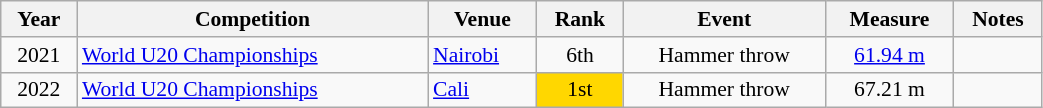<table class="wikitable sortable" width=55% style="font-size:90%; text-align:center;">
<tr>
<th>Year</th>
<th>Competition</th>
<th>Venue</th>
<th>Rank</th>
<th>Event</th>
<th>Measure</th>
<th>Notes</th>
</tr>
<tr>
<td rowspan=1>2021</td>
<td rowspan=1 align=left><a href='#'>World U20 Championships</a></td>
<td rowspan=1 align=left> <a href='#'>Nairobi</a></td>
<td>6th</td>
<td>Hammer throw</td>
<td><a href='#'>61.94 m</a></td>
<td></td>
</tr>
<tr>
<td rowspan=1>2022</td>
<td rowspan=1 align=left><a href='#'>World U20 Championships</a></td>
<td rowspan=1 align=left> <a href='#'>Cali</a></td>
<td bgcolor=gold>1st</td>
<td>Hammer throw</td>
<td>67.21 m</td>
<td></td>
</tr>
</table>
